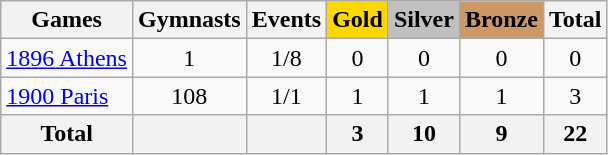<table class="wikitable sortable" style="text-align:center">
<tr>
<th>Games</th>
<th>Gymnasts</th>
<th>Events</th>
<th style="background-color:gold;">Gold</th>
<th style="background-color:silver;">Silver</th>
<th style="background-color:#c96;">Bronze</th>
<th>Total</th>
</tr>
<tr>
<td align=left><a href='#'>1896 Athens</a></td>
<td>1</td>
<td>1/8</td>
<td>0</td>
<td>0</td>
<td>0</td>
<td>0</td>
</tr>
<tr>
<td align=left><a href='#'>1900 Paris</a></td>
<td>108</td>
<td>1/1</td>
<td>1</td>
<td>1</td>
<td>1</td>
<td>3</td>
</tr>
<tr>
<th>Total</th>
<th></th>
<th></th>
<th>3</th>
<th>10</th>
<th>9</th>
<th>22</th>
</tr>
</table>
